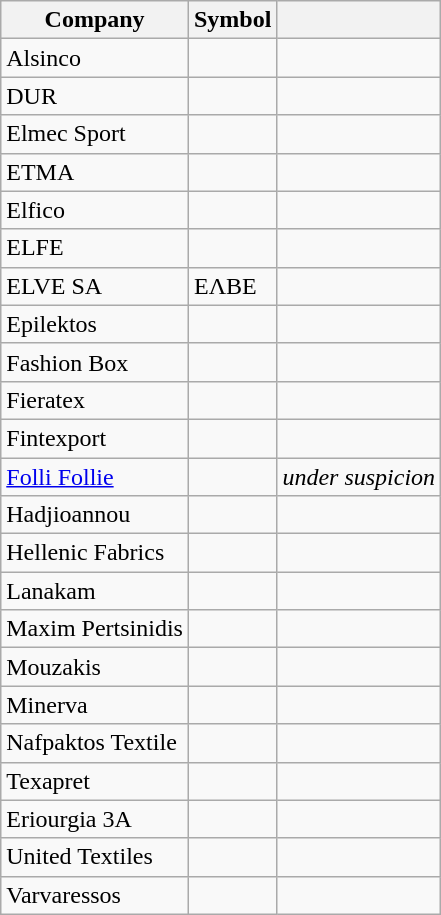<table class="wikitable">
<tr>
<th>Company</th>
<th>Symbol</th>
<th></th>
</tr>
<tr>
<td>Alsinco</td>
<td></td>
<td></td>
</tr>
<tr>
<td>DUR</td>
<td></td>
<td></td>
</tr>
<tr>
<td>Elmec Sport</td>
<td></td>
<td></td>
</tr>
<tr>
<td>ETMA</td>
<td></td>
<td></td>
</tr>
<tr>
<td>Elfico</td>
<td></td>
<td></td>
</tr>
<tr>
<td>ELFE</td>
<td></td>
<td></td>
</tr>
<tr>
<td>ELVE SA</td>
<td>ΕΛΒΕ</td>
<td></td>
</tr>
<tr>
<td>Epilektos</td>
<td></td>
<td></td>
</tr>
<tr>
<td>Fashion Box</td>
<td></td>
<td></td>
</tr>
<tr>
<td>Fieratex</td>
<td></td>
<td></td>
</tr>
<tr>
<td>Fintexport</td>
<td></td>
<td></td>
</tr>
<tr>
<td><a href='#'>Folli Follie</a></td>
<td></td>
<td><em>under suspicion</em></td>
</tr>
<tr>
<td>Hadjioannou</td>
<td></td>
<td></td>
</tr>
<tr>
<td>Hellenic Fabrics</td>
<td></td>
<td></td>
</tr>
<tr>
<td>Lanakam</td>
<td></td>
<td></td>
</tr>
<tr>
<td>Maxim Pertsinidis</td>
<td></td>
<td></td>
</tr>
<tr>
<td>Mouzakis</td>
<td></td>
<td></td>
</tr>
<tr>
<td>Minerva</td>
<td></td>
<td></td>
</tr>
<tr>
<td>Nafpaktos Textile</td>
<td></td>
<td></td>
</tr>
<tr>
<td>Texapret</td>
<td></td>
<td></td>
</tr>
<tr>
<td>Eriourgia 3A</td>
<td></td>
<td></td>
</tr>
<tr>
<td>United Textiles</td>
<td></td>
<td></td>
</tr>
<tr>
<td>Varvaressos</td>
<td></td>
<td></td>
</tr>
</table>
